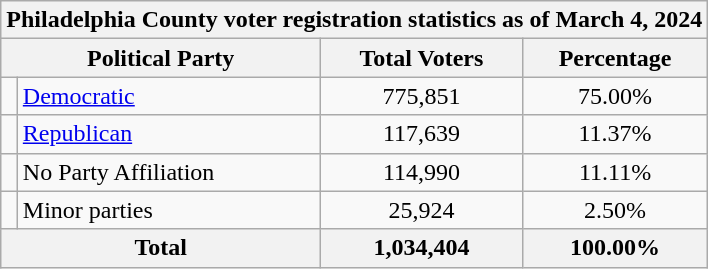<table class="wikitable">
<tr>
<th colspan="6">Philadelphia County voter registration statistics as of March 4, 2024</th>
</tr>
<tr>
<th colspan="2">Political Party</th>
<th>Total Voters</th>
<th>Percentage</th>
</tr>
<tr>
<td></td>
<td><a href='#'>Democratic</a></td>
<td align="center">775,851</td>
<td align="center">75.00%</td>
</tr>
<tr>
<td></td>
<td><a href='#'>Republican</a></td>
<td align="center">117,639</td>
<td align="center">11.37%</td>
</tr>
<tr>
<td></td>
<td>No Party Affiliation</td>
<td align="center">114,990</td>
<td align="center">11.11%</td>
</tr>
<tr>
<td></td>
<td>Minor parties</td>
<td align="center">25,924</td>
<td align="center">2.50%</td>
</tr>
<tr>
<th colspan="2">Total</th>
<th align="center">1,034,404</th>
<th align="center">100.00%</th>
</tr>
</table>
